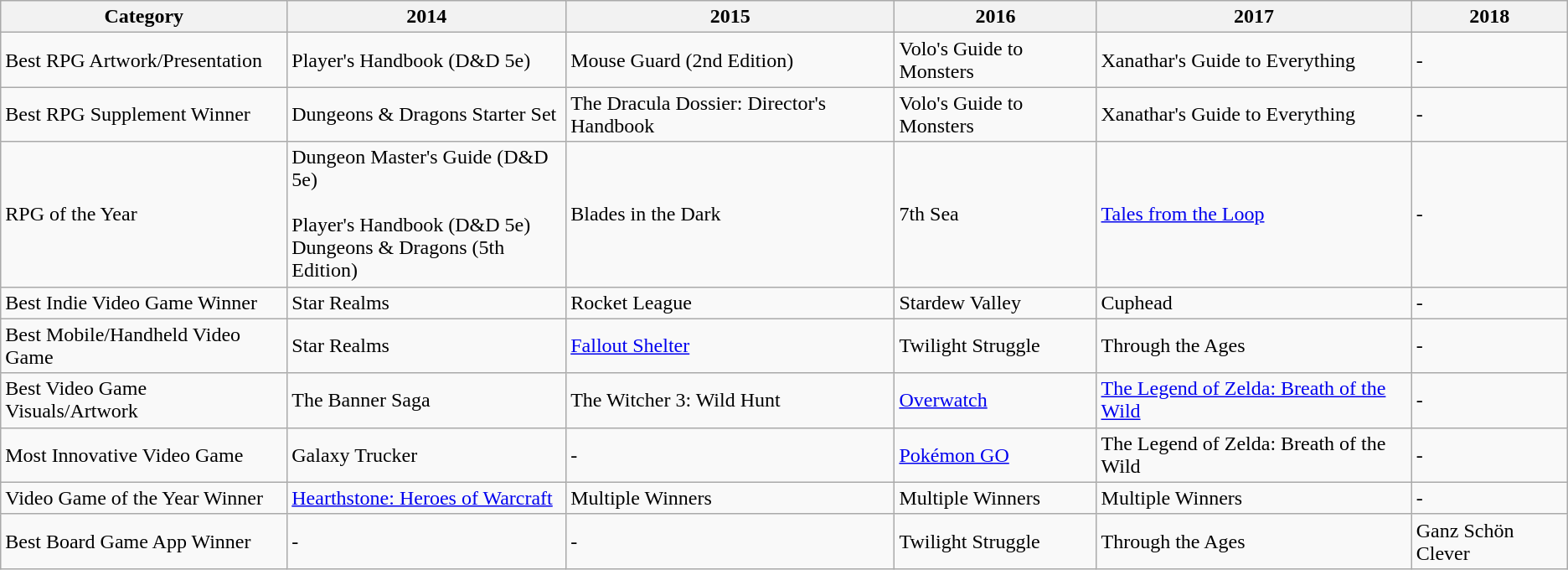<table class="wikitable">
<tr>
<th>Category</th>
<th>2014</th>
<th>2015</th>
<th>2016</th>
<th>2017</th>
<th>2018</th>
</tr>
<tr>
<td>Best RPG Artwork/Presentation</td>
<td>Player's Handbook (D&D 5e)</td>
<td>Mouse Guard (2nd Edition)</td>
<td>Volo's Guide to Monsters</td>
<td>Xanathar's Guide to Everything</td>
<td>-</td>
</tr>
<tr>
<td>Best RPG Supplement Winner</td>
<td>Dungeons & Dragons Starter Set</td>
<td>The Dracula Dossier: Director's Handbook</td>
<td>Volo's Guide to Monsters</td>
<td>Xanathar's Guide to Everything</td>
<td>-</td>
</tr>
<tr>
<td>RPG of the Year</td>
<td>Dungeon Master's Guide (D&D 5e)<br><br>Player's Handbook (D&D 5e)<br>
Dungeons & Dragons (5th Edition)</td>
<td>Blades in the Dark</td>
<td>7th Sea</td>
<td><a href='#'>Tales from the Loop</a></td>
<td>-</td>
</tr>
<tr>
<td>Best Indie Video Game Winner</td>
<td>Star Realms</td>
<td>Rocket League</td>
<td>Stardew Valley</td>
<td>Cuphead</td>
<td>-</td>
</tr>
<tr>
<td>Best Mobile/Handheld Video Game</td>
<td>Star Realms</td>
<td><a href='#'>Fallout Shelter</a></td>
<td>Twilight Struggle</td>
<td>Through the Ages</td>
<td>-</td>
</tr>
<tr>
<td>Best Video Game Visuals/Artwork</td>
<td>The Banner Saga</td>
<td>The Witcher 3: Wild Hunt</td>
<td><a href='#'>Overwatch</a></td>
<td><a href='#'>The Legend of Zelda: Breath of the Wild</a></td>
<td>-</td>
</tr>
<tr>
<td>Most Innovative Video Game</td>
<td>Galaxy Trucker</td>
<td>-</td>
<td><a href='#'>Pokémon GO</a></td>
<td>The Legend of Zelda: Breath of the Wild</td>
<td>-</td>
</tr>
<tr>
<td>Video Game of the Year Winner</td>
<td><a href='#'>Hearthstone: Heroes of Warcraft</a></td>
<td>Multiple Winners</td>
<td>Multiple Winners</td>
<td>Multiple Winners</td>
<td>-</td>
</tr>
<tr>
<td>Best Board Game App Winner</td>
<td>-</td>
<td>-</td>
<td>Twilight Struggle</td>
<td>Through the Ages</td>
<td>Ganz Schön Clever</td>
</tr>
</table>
